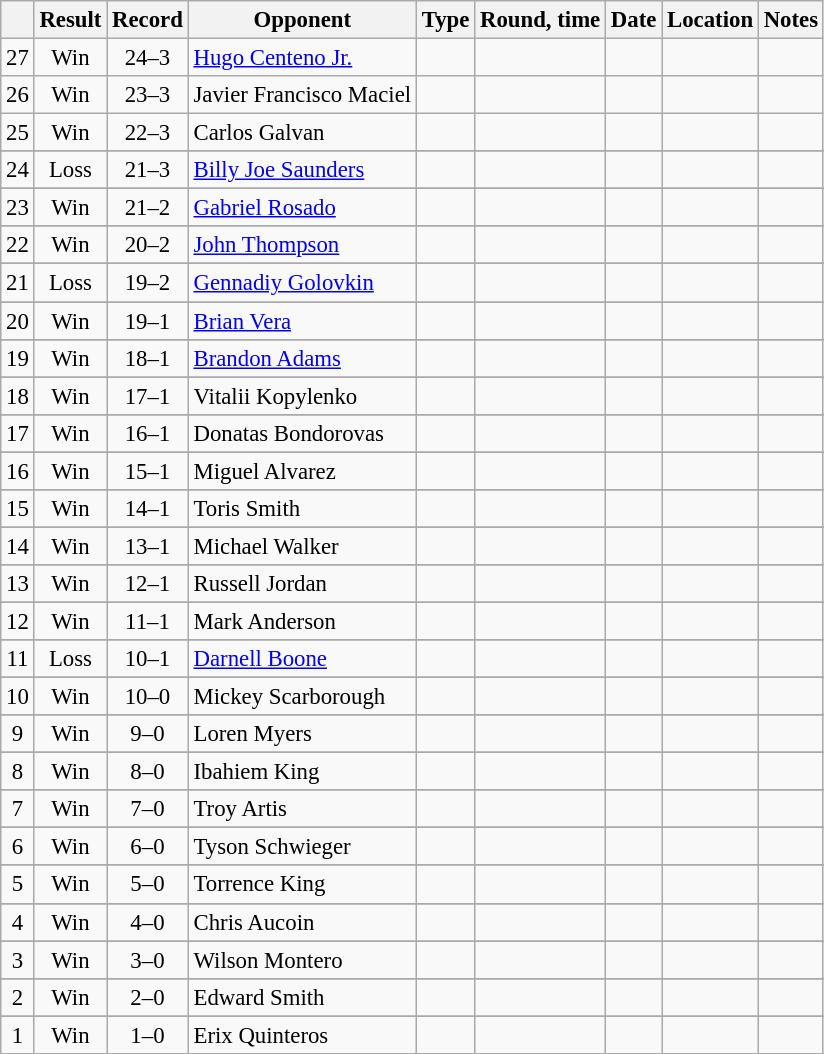<table class="wikitable" style="text-align:center; font-size:95%">
<tr>
<th></th>
<th>Result</th>
<th>Record</th>
<th>Opponent</th>
<th>Type</th>
<th>Round, time</th>
<th>Date</th>
<th>Location</th>
<th>Notes</th>
</tr>
<tr>
<td>27</td>
<td>Win</td>
<td>24–3</td>
<td style="text-align:left;"> <a href='#'>Hugo Centeno Jr.</a></td>
<td></td>
<td></td>
<td></td>
<td style="text-align:left;"> </td>
<td style="text-align:left;"></td>
</tr>
<tr align=center>
<td>26</td>
<td>Win</td>
<td>23–3</td>
<td style="text-align:left;"> Javier Francisco Maciel</td>
<td></td>
<td></td>
<td></td>
<td style="text-align:left;"> </td>
<td style="text-align:left;"></td>
</tr>
<tr align=center>
<td>25</td>
<td>Win</td>
<td>22–3</td>
<td align=left> Carlos Galvan</td>
<td></td>
<td></td>
<td></td>
<td align=left> </td>
<td align=left></td>
</tr>
<tr align=center>
</tr>
<tr align=center>
<td>24</td>
<td>Loss</td>
<td>21–3</td>
<td align=left> <a href='#'>Billy Joe Saunders</a></td>
<td></td>
<td></td>
<td></td>
<td align=left></td>
<td align=left></td>
</tr>
<tr align=center>
</tr>
<tr align=center>
<td>23</td>
<td>Win</td>
<td>21–2</td>
<td align=left> <a href='#'>Gabriel Rosado</a></td>
<td></td>
<td></td>
<td></td>
<td align=left></td>
<td align=left></td>
</tr>
<tr align=center>
</tr>
<tr align=center>
<td>22</td>
<td>Win</td>
<td>20–2</td>
<td align=left> <a href='#'>John Thompson</a></td>
<td></td>
<td></td>
<td></td>
<td align=left></td>
<td align=left></td>
</tr>
<tr align=center>
</tr>
<tr align=center>
<td>21</td>
<td>Loss</td>
<td>19–2</td>
<td align=left> <a href='#'>Gennadiy Golovkin</a></td>
<td></td>
<td></td>
<td></td>
<td align=left></td>
<td align=left></td>
</tr>
<tr align=center>
</tr>
<tr align=center>
<td>20</td>
<td>Win</td>
<td>19–1</td>
<td align=left> <a href='#'>Brian Vera</a></td>
<td></td>
<td></td>
<td></td>
<td align=left></td>
<td align=left></td>
</tr>
<tr align=center>
</tr>
<tr align=center>
<td>19</td>
<td>Win</td>
<td>18–1</td>
<td align=left> <a href='#'>Brandon Adams</a></td>
<td></td>
<td></td>
<td></td>
<td align=left></td>
<td align=left></td>
</tr>
<tr align=center>
</tr>
<tr align=center>
<td>18</td>
<td>Win</td>
<td>17–1</td>
<td align=left> Vitalii Kopylenko</td>
<td></td>
<td></td>
<td></td>
<td align=left></td>
<td align=left></td>
</tr>
<tr align=center>
</tr>
<tr align=center>
<td>17</td>
<td>Win</td>
<td>16–1</td>
<td align=left> Donatas Bondorovas</td>
<td></td>
<td></td>
<td></td>
<td align=left></td>
<td align=left></td>
</tr>
<tr align=center>
</tr>
<tr align=center>
<td>16</td>
<td>Win</td>
<td>15–1</td>
<td align=left> Miguel Alvarez</td>
<td></td>
<td></td>
<td></td>
<td align=left></td>
<td align=left></td>
</tr>
<tr align=center>
</tr>
<tr align=center>
<td>15</td>
<td>Win</td>
<td>14–1</td>
<td align=left> Toris Smith</td>
<td></td>
<td></td>
<td></td>
<td align=left></td>
<td align=left></td>
</tr>
<tr align=center>
</tr>
<tr align=center>
<td>14</td>
<td>Win</td>
<td>13–1</td>
<td align=left> Michael Walker</td>
<td></td>
<td></td>
<td></td>
<td align=left></td>
<td align=left></td>
</tr>
<tr align=center>
</tr>
<tr align=center>
<td>13</td>
<td>Win</td>
<td>12–1</td>
<td align=left> Russell Jordan</td>
<td></td>
<td></td>
<td></td>
<td align=left></td>
<td align=left></td>
</tr>
<tr align=center>
</tr>
<tr align=center>
<td>12</td>
<td>Win</td>
<td>11–1</td>
<td align=left> Mark Anderson</td>
<td></td>
<td></td>
<td></td>
<td align=left></td>
<td align=left></td>
</tr>
<tr align=center>
</tr>
<tr align=center>
<td>11</td>
<td>Loss</td>
<td>10–1</td>
<td align=left> <a href='#'>Darnell Boone</a></td>
<td></td>
<td></td>
<td></td>
<td align=left></td>
<td align=left></td>
</tr>
<tr align=center>
</tr>
<tr align=center>
<td>10</td>
<td>Win</td>
<td>10–0</td>
<td align=left> Mickey Scarborough</td>
<td></td>
<td></td>
<td></td>
<td align=left></td>
<td align=left></td>
</tr>
<tr align=center>
</tr>
<tr align=center>
<td>9</td>
<td>Win</td>
<td>9–0</td>
<td align=left> Loren Myers</td>
<td></td>
<td></td>
<td></td>
<td align=left></td>
<td align=left></td>
</tr>
<tr align=center>
</tr>
<tr align=center>
<td>8</td>
<td>Win</td>
<td>8–0</td>
<td align=left> Ibahiem King</td>
<td></td>
<td></td>
<td></td>
<td align=left></td>
<td align=left></td>
</tr>
<tr align=center>
</tr>
<tr align=center>
<td>7</td>
<td>Win</td>
<td>7–0</td>
<td align=left> Troy Artis</td>
<td></td>
<td></td>
<td></td>
<td align=left></td>
<td align=left></td>
</tr>
<tr align=center>
</tr>
<tr align=center>
<td>6</td>
<td>Win</td>
<td>6–0</td>
<td align=left> Tyson Schwieger</td>
<td></td>
<td></td>
<td></td>
<td align=left></td>
<td align=left></td>
</tr>
<tr align=center>
</tr>
<tr align=center>
<td>5</td>
<td>Win</td>
<td>5–0</td>
<td align=left> Torrence King</td>
<td></td>
<td></td>
<td></td>
<td align=left></td>
<td align=left></td>
</tr>
<tr align=center>
</tr>
<tr align=center>
<td>4</td>
<td>Win</td>
<td>4–0</td>
<td align=left> Chris Aucoin</td>
<td></td>
<td></td>
<td></td>
<td align=left></td>
<td align=left></td>
</tr>
<tr align=center>
</tr>
<tr align=center>
<td>3</td>
<td>Win</td>
<td>3–0</td>
<td align=left> Wilson Montero</td>
<td></td>
<td></td>
<td></td>
<td align=left></td>
<td align=left></td>
</tr>
<tr align=center>
</tr>
<tr align=center>
<td>2</td>
<td>Win</td>
<td>2–0</td>
<td align=left> Edward Smith</td>
<td></td>
<td></td>
<td></td>
<td align=left></td>
<td align=left></td>
</tr>
<tr align=center>
</tr>
<tr align=center>
<td>1</td>
<td>Win</td>
<td>1–0</td>
<td align=left> Erix Quinteros</td>
<td></td>
<td></td>
<td></td>
<td align=left></td>
<td align=left></td>
</tr>
<tr align=center>
</tr>
</table>
